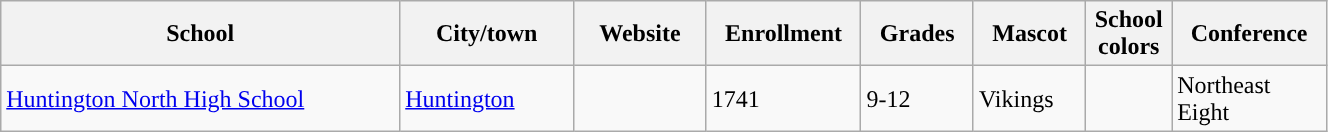<table class="wikitable sortable" width="70%">
<tr>
<th width="20%">School</th>
<th width="08%">City/town</th>
<th width="06%">Website</th>
<th width="04%">Enrollment</th>
<th width="04%">Grades</th>
<th width="04%">Mascot</th>
<th width=01%>School colors</th>
<th width="04%">Conference</th>
</tr>
<tr>
<td><a href='#'>Huntington North High School</a></td>
<td><a href='#'>Huntington</a></td>
<td></td>
<td>1741</td>
<td>9-12</td>
<td>Vikings</td>
<td>  </td>
<td>Northeast Eight</td>
</tr>
</table>
